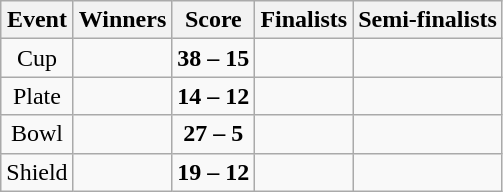<table class="wikitable" style="text-align: center">
<tr>
<th>Event</th>
<th>Winners</th>
<th>Score</th>
<th>Finalists</th>
<th>Semi-finalists</th>
</tr>
<tr>
<td>Cup</td>
<td align=left><strong></strong></td>
<td><strong>38 – 15</strong></td>
<td align=left></td>
<td align=left><br></td>
</tr>
<tr>
<td>Plate</td>
<td align=left><strong></strong></td>
<td><strong>14 – 12</strong></td>
<td align=left></td>
<td align=left><br></td>
</tr>
<tr>
<td>Bowl</td>
<td align=left><strong></strong></td>
<td><strong>27 – 5</strong></td>
<td align=left></td>
<td align=left><br></td>
</tr>
<tr>
<td>Shield</td>
<td align=left><strong></strong></td>
<td><strong>19 – 12</strong></td>
<td align=left></td>
<td align=left><br></td>
</tr>
</table>
